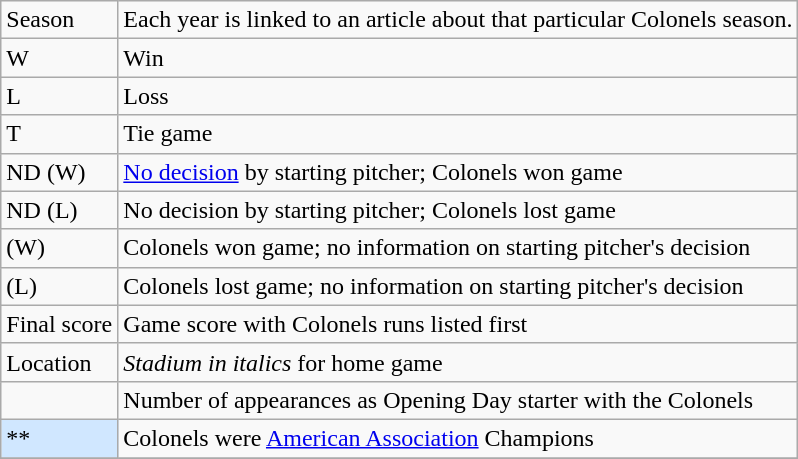<table class="wikitable" style="font-size:100%;">
<tr>
<td>Season</td>
<td>Each year is linked to an article about that particular Colonels season.</td>
</tr>
<tr>
<td>W</td>
<td>Win</td>
</tr>
<tr>
<td>L</td>
<td>Loss</td>
</tr>
<tr>
<td>T</td>
<td>Tie game</td>
</tr>
<tr>
<td>ND (W)</td>
<td><a href='#'>No decision</a> by starting pitcher; Colonels won game</td>
</tr>
<tr>
<td>ND (L)</td>
<td>No decision by starting pitcher; Colonels lost game</td>
</tr>
<tr>
<td>(W)</td>
<td>Colonels won game; no information on starting pitcher's decision</td>
</tr>
<tr>
<td>(L)</td>
<td>Colonels lost game; no information on starting pitcher's decision</td>
</tr>
<tr>
<td>Final score</td>
<td>Game score with Colonels runs listed first</td>
</tr>
<tr>
<td>Location</td>
<td><em>Stadium in italics</em> for home game</td>
</tr>
<tr>
<td></td>
<td>Number of appearances as Opening Day starter with the Colonels</td>
</tr>
<tr>
<td style="background-color: #D0E7FF">**</td>
<td>Colonels were <a href='#'>American Association</a> Champions</td>
</tr>
<tr>
</tr>
</table>
